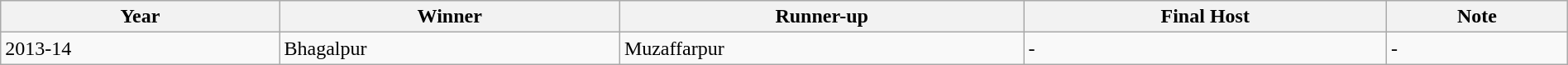<table class="wikitable" width="100%">
<tr>
<th>Year</th>
<th>Winner</th>
<th>Runner-up</th>
<th>Final Host</th>
<th>Note</th>
</tr>
<tr>
<td>2013-14</td>
<td>Bhagalpur</td>
<td>Muzaffarpur</td>
<td>-</td>
<td>-</td>
</tr>
</table>
